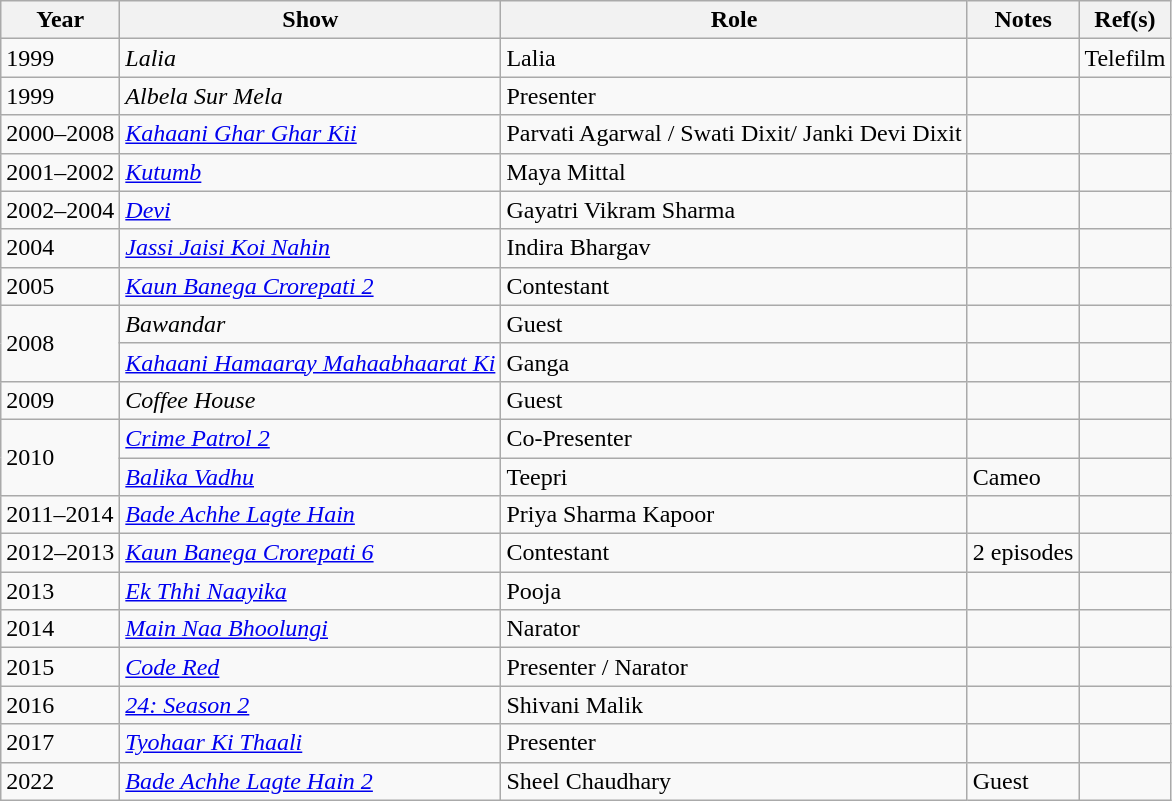<table class="wikitable">
<tr>
<th>Year</th>
<th>Show</th>
<th>Role</th>
<th>Notes</th>
<th>Ref(s)</th>
</tr>
<tr>
<td>1999</td>
<td><em>Lalia</em></td>
<td>Lalia</td>
<td></td>
<td>Telefilm</td>
</tr>
<tr>
<td>1999</td>
<td><em>Albela Sur Mela</em></td>
<td>Presenter</td>
<td></td>
<td></td>
</tr>
<tr>
<td>2000–2008</td>
<td><em><a href='#'>Kahaani Ghar Ghar Kii</a></em></td>
<td>Parvati Agarwal / Swati Dixit/ Janki Devi Dixit</td>
<td></td>
<td></td>
</tr>
<tr>
<td>2001–2002</td>
<td><em><a href='#'>Kutumb</a></em></td>
<td>Maya Mittal</td>
<td></td>
<td></td>
</tr>
<tr>
<td>2002–2004</td>
<td><em><a href='#'>Devi</a></em></td>
<td>Gayatri Vikram Sharma</td>
<td></td>
<td></td>
</tr>
<tr>
<td>2004</td>
<td><em><a href='#'>Jassi Jaisi Koi Nahin</a></em></td>
<td>Indira Bhargav</td>
<td></td>
<td></td>
</tr>
<tr>
<td>2005</td>
<td><em><a href='#'>Kaun Banega Crorepati 2</a></em></td>
<td>Contestant</td>
<td></td>
<td></td>
</tr>
<tr>
<td rowspan="2">2008</td>
<td><em>Bawandar</em></td>
<td>Guest</td>
<td></td>
<td></td>
</tr>
<tr>
<td><em><a href='#'>Kahaani Hamaaray Mahaabhaarat Ki</a></em></td>
<td>Ganga</td>
<td></td>
<td></td>
</tr>
<tr>
<td>2009</td>
<td><em>Coffee House</em></td>
<td>Guest</td>
<td></td>
<td></td>
</tr>
<tr>
<td rowspan="2">2010</td>
<td><em><a href='#'>Crime Patrol 2</a></em></td>
<td>Co-Presenter</td>
<td></td>
<td></td>
</tr>
<tr>
<td><em><a href='#'>Balika Vadhu</a></em></td>
<td>Teepri</td>
<td>Cameo</td>
<td></td>
</tr>
<tr>
<td>2011–2014</td>
<td><em><a href='#'>Bade Achhe Lagte Hain</a></em></td>
<td>Priya Sharma Kapoor</td>
<td></td>
<td></td>
</tr>
<tr>
<td>2012–2013</td>
<td><em><a href='#'>Kaun Banega Crorepati 6</a></em></td>
<td>Contestant</td>
<td>2 episodes</td>
<td></td>
</tr>
<tr>
<td>2013</td>
<td><em><a href='#'>Ek Thhi Naayika</a></em></td>
<td>Pooja</td>
<td></td>
<td></td>
</tr>
<tr>
<td>2014</td>
<td><em><a href='#'>Main Naa Bhoolungi</a></em></td>
<td>Narator</td>
<td></td>
<td></td>
</tr>
<tr>
<td>2015</td>
<td><em><a href='#'>Code Red</a></em></td>
<td>Presenter / Narator</td>
<td></td>
<td></td>
</tr>
<tr>
<td>2016</td>
<td><em><a href='#'>24: Season 2</a></em></td>
<td>Shivani Malik</td>
<td></td>
<td></td>
</tr>
<tr>
<td>2017</td>
<td><em><a href='#'>Tyohaar Ki Thaali</a></em></td>
<td>Presenter</td>
<td></td>
<td></td>
</tr>
<tr>
<td>2022</td>
<td><em><a href='#'>Bade Achhe Lagte Hain 2</a></em></td>
<td>Sheel Chaudhary</td>
<td>Guest</td>
<td></td>
</tr>
</table>
